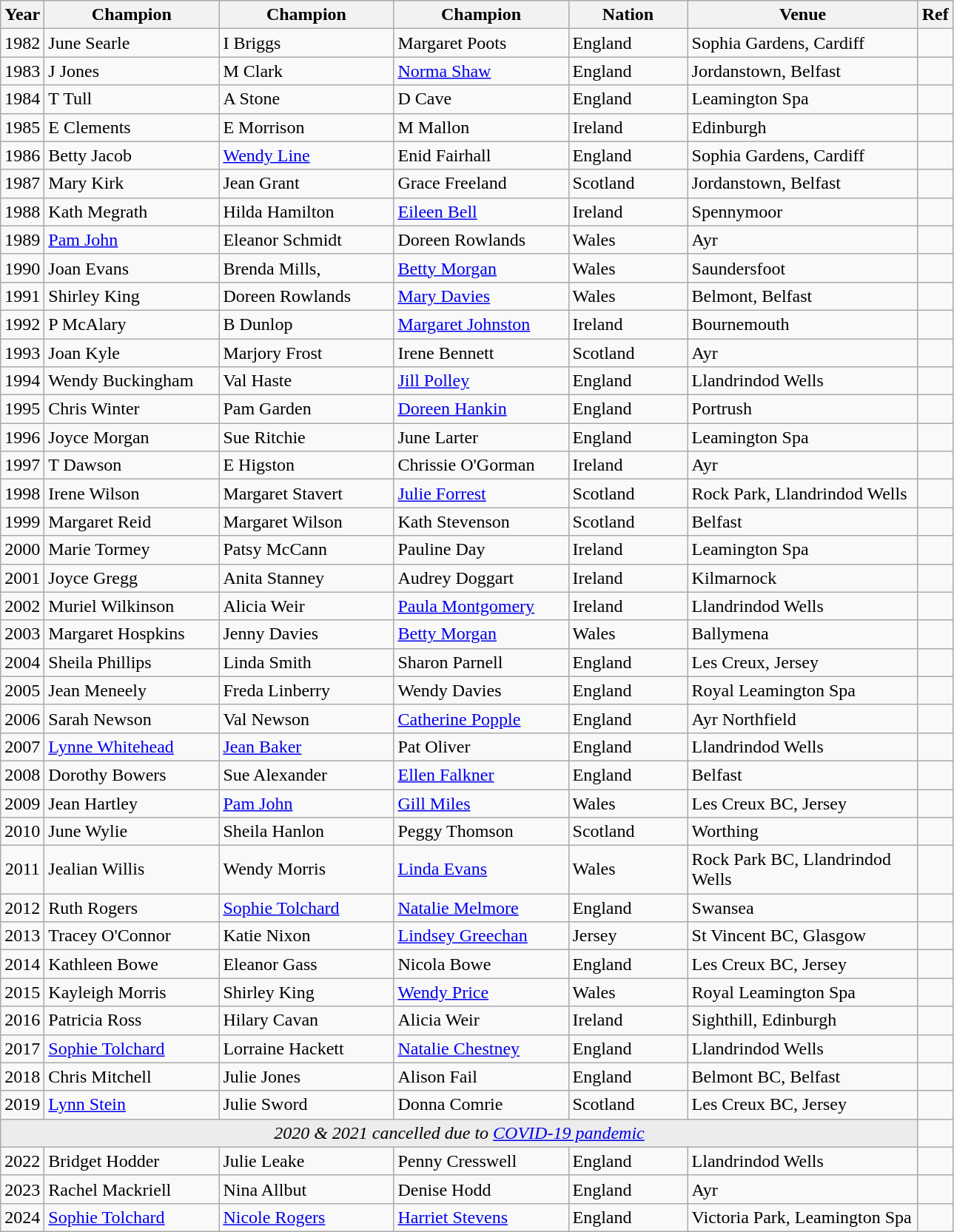<table class="sortable wikitable">
<tr>
<th width="30">Year</th>
<th width="150">Champion</th>
<th width="150">Champion</th>
<th width="150">Champion</th>
<th width="100">Nation</th>
<th width="200">Venue</th>
<th width="20">Ref</th>
</tr>
<tr>
<td align=center>1982</td>
<td>June Searle</td>
<td>I Briggs</td>
<td>Margaret Poots</td>
<td>England</td>
<td>Sophia Gardens, Cardiff</td>
<td></td>
</tr>
<tr>
<td align=center>1983</td>
<td>J Jones</td>
<td>M Clark</td>
<td><a href='#'>Norma Shaw</a></td>
<td>England</td>
<td>Jordanstown, Belfast</td>
<td></td>
</tr>
<tr>
<td align=center>1984</td>
<td>T Tull</td>
<td>A Stone</td>
<td>D Cave</td>
<td>England</td>
<td>Leamington Spa</td>
<td></td>
</tr>
<tr>
<td align=center>1985</td>
<td>E Clements</td>
<td>E Morrison</td>
<td>M Mallon</td>
<td>Ireland</td>
<td>Edinburgh</td>
<td></td>
</tr>
<tr>
<td align=center>1986</td>
<td>Betty Jacob</td>
<td><a href='#'>Wendy Line</a></td>
<td>Enid Fairhall</td>
<td>England</td>
<td>Sophia Gardens, Cardiff</td>
<td></td>
</tr>
<tr>
<td align=center>1987</td>
<td>Mary Kirk</td>
<td>Jean Grant</td>
<td>Grace Freeland</td>
<td>Scotland</td>
<td>Jordanstown, Belfast</td>
<td></td>
</tr>
<tr>
<td align=center>1988</td>
<td>Kath Megrath</td>
<td>Hilda Hamilton</td>
<td><a href='#'>Eileen Bell</a></td>
<td>Ireland</td>
<td>Spennymoor</td>
<td></td>
</tr>
<tr>
<td align=center>1989</td>
<td><a href='#'>Pam John</a></td>
<td>Eleanor Schmidt</td>
<td>Doreen Rowlands</td>
<td>Wales</td>
<td>Ayr</td>
<td></td>
</tr>
<tr>
<td align=center>1990</td>
<td>Joan Evans</td>
<td>Brenda Mills,</td>
<td><a href='#'>Betty Morgan</a></td>
<td>Wales</td>
<td>Saundersfoot</td>
<td></td>
</tr>
<tr>
<td align=center>1991</td>
<td>Shirley King</td>
<td>Doreen Rowlands</td>
<td><a href='#'>Mary Davies</a></td>
<td>Wales</td>
<td>Belmont, Belfast</td>
<td></td>
</tr>
<tr>
<td align=center>1992</td>
<td>P McAlary</td>
<td>B Dunlop</td>
<td><a href='#'>Margaret Johnston</a></td>
<td>Ireland</td>
<td>Bournemouth</td>
<td></td>
</tr>
<tr>
<td align=center>1993</td>
<td>Joan Kyle</td>
<td>Marjory Frost</td>
<td>Irene Bennett</td>
<td>Scotland</td>
<td>Ayr</td>
<td></td>
</tr>
<tr>
<td align=center>1994</td>
<td>Wendy Buckingham</td>
<td>Val Haste</td>
<td><a href='#'>Jill Polley</a></td>
<td>England</td>
<td>Llandrindod Wells</td>
<td></td>
</tr>
<tr>
<td align=center>1995</td>
<td>Chris Winter</td>
<td>Pam Garden</td>
<td><a href='#'>Doreen Hankin</a></td>
<td>England</td>
<td>Portrush</td>
<td></td>
</tr>
<tr>
<td align=center>1996</td>
<td>Joyce Morgan</td>
<td>Sue Ritchie</td>
<td>June Larter</td>
<td>England</td>
<td>Leamington Spa</td>
<td></td>
</tr>
<tr>
<td align=center>1997</td>
<td>T Dawson</td>
<td>E Higston</td>
<td>Chrissie O'Gorman</td>
<td>Ireland</td>
<td>Ayr</td>
<td></td>
</tr>
<tr>
<td align=center>1998</td>
<td>Irene Wilson</td>
<td>Margaret Stavert</td>
<td><a href='#'>Julie Forrest</a></td>
<td>Scotland</td>
<td>Rock Park, Llandrindod Wells</td>
<td></td>
</tr>
<tr>
<td align=center>1999</td>
<td>Margaret Reid</td>
<td>Margaret Wilson</td>
<td>Kath Stevenson</td>
<td>Scotland</td>
<td>Belfast</td>
<td></td>
</tr>
<tr>
<td align=center>2000</td>
<td>Marie Tormey</td>
<td>Patsy McCann</td>
<td>Pauline Day</td>
<td>Ireland</td>
<td>Leamington Spa</td>
<td></td>
</tr>
<tr>
<td align=center>2001</td>
<td>Joyce Gregg</td>
<td>Anita Stanney</td>
<td>Audrey Doggart</td>
<td>Ireland</td>
<td>Kilmarnock</td>
<td></td>
</tr>
<tr>
<td align=center>2002</td>
<td>Muriel Wilkinson</td>
<td>Alicia Weir</td>
<td><a href='#'>Paula Montgomery</a></td>
<td>Ireland</td>
<td>Llandrindod Wells</td>
<td></td>
</tr>
<tr ||>
<td align=center>2003</td>
<td>Margaret Hospkins</td>
<td>Jenny Davies</td>
<td><a href='#'>Betty Morgan</a></td>
<td>Wales</td>
<td>Ballymena</td>
<td></td>
</tr>
<tr>
<td align=center>2004</td>
<td>Sheila Phillips</td>
<td>Linda Smith</td>
<td>Sharon Parnell</td>
<td>England</td>
<td>Les Creux, Jersey</td>
<td></td>
</tr>
<tr>
<td align=center>2005</td>
<td>Jean Meneely</td>
<td>Freda Linberry</td>
<td>Wendy Davies</td>
<td>England</td>
<td>Royal Leamington Spa</td>
<td></td>
</tr>
<tr>
<td align=center>2006</td>
<td>Sarah Newson</td>
<td>Val Newson</td>
<td><a href='#'>Catherine Popple</a></td>
<td>England</td>
<td>Ayr Northfield</td>
<td></td>
</tr>
<tr>
<td align=center>2007</td>
<td><a href='#'>Lynne Whitehead</a></td>
<td><a href='#'>Jean Baker</a></td>
<td>Pat Oliver</td>
<td>England</td>
<td>Llandrindod Wells</td>
<td></td>
</tr>
<tr>
<td align=center>2008</td>
<td>Dorothy Bowers</td>
<td>Sue Alexander</td>
<td><a href='#'>Ellen Falkner</a></td>
<td>England</td>
<td>Belfast</td>
<td></td>
</tr>
<tr>
<td align=center>2009</td>
<td>Jean Hartley</td>
<td><a href='#'>Pam John</a></td>
<td><a href='#'>Gill Miles</a></td>
<td>Wales</td>
<td>Les Creux BC, Jersey</td>
<td></td>
</tr>
<tr>
<td align=center>2010</td>
<td>June Wylie</td>
<td>Sheila Hanlon</td>
<td>Peggy Thomson</td>
<td>Scotland</td>
<td>Worthing</td>
<td></td>
</tr>
<tr>
<td align=center>2011</td>
<td>Jealian Willis</td>
<td>Wendy Morris</td>
<td><a href='#'>Linda Evans</a></td>
<td>Wales</td>
<td>Rock Park BC, Llandrindod Wells</td>
<td></td>
</tr>
<tr>
<td align=center>2012</td>
<td>Ruth Rogers</td>
<td><a href='#'>Sophie Tolchard</a></td>
<td><a href='#'>Natalie Melmore</a></td>
<td>England</td>
<td>Swansea</td>
<td></td>
</tr>
<tr>
<td align=center>2013</td>
<td>Tracey O'Connor</td>
<td>Katie Nixon</td>
<td><a href='#'>Lindsey Greechan</a></td>
<td>Jersey</td>
<td>St Vincent BC, Glasgow</td>
<td></td>
</tr>
<tr>
<td align=center>2014</td>
<td>Kathleen Bowe</td>
<td>Eleanor Gass</td>
<td>Nicola Bowe</td>
<td>England</td>
<td>Les Creux BC, Jersey</td>
<td></td>
</tr>
<tr>
<td align=center>2015</td>
<td>Kayleigh Morris</td>
<td>Shirley King</td>
<td><a href='#'>Wendy Price</a></td>
<td>Wales</td>
<td>Royal Leamington Spa</td>
<td></td>
</tr>
<tr>
<td align=center>2016</td>
<td>Patricia Ross</td>
<td>Hilary Cavan</td>
<td>Alicia Weir</td>
<td>Ireland</td>
<td>Sighthill, Edinburgh</td>
<td></td>
</tr>
<tr>
<td align=center>2017</td>
<td><a href='#'>Sophie Tolchard</a></td>
<td>Lorraine Hackett</td>
<td><a href='#'>Natalie Chestney</a></td>
<td>England</td>
<td>Llandrindod Wells</td>
<td></td>
</tr>
<tr>
<td align=center>2018</td>
<td>Chris Mitchell</td>
<td>Julie Jones</td>
<td>Alison Fail</td>
<td>England</td>
<td>Belmont BC, Belfast</td>
<td></td>
</tr>
<tr>
<td align=center>2019</td>
<td><a href='#'>Lynn Stein</a></td>
<td>Julie Sword</td>
<td>Donna Comrie</td>
<td>Scotland</td>
<td>Les Creux BC, Jersey</td>
<td></td>
</tr>
<tr>
<td style="text-align:center" colspan=6 bgcolor="ececec"><em>2020 & 2021 cancelled due to <a href='#'>COVID-19 pandemic</a></em></td>
<td></td>
</tr>
<tr>
<td align=center>2022</td>
<td>Bridget Hodder</td>
<td>Julie Leake</td>
<td>Penny Cresswell</td>
<td>England</td>
<td>Llandrindod Wells</td>
<td></td>
</tr>
<tr>
<td align=center>2023</td>
<td>Rachel Mackriell</td>
<td>Nina Allbut</td>
<td>Denise Hodd</td>
<td>England</td>
<td>Ayr</td>
<td></td>
</tr>
<tr>
<td align=center>2024</td>
<td><a href='#'>Sophie Tolchard</a></td>
<td><a href='#'>Nicole Rogers</a></td>
<td><a href='#'>Harriet Stevens</a></td>
<td>England</td>
<td>Victoria Park, Leamington Spa</td>
<td></td>
</tr>
</table>
